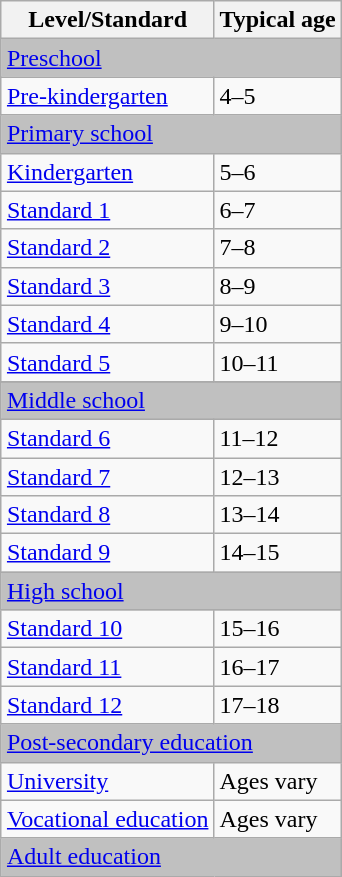<table class="wikitable" style="float:right">
<tr>
<th>Level/Standard</th>
<th>Typical age</th>
</tr>
<tr style="background:silver;">
<td colspan=2><a href='#'>Preschool</a></td>
</tr>
<tr>
<td><a href='#'>Pre-kindergarten</a></td>
<td>4–5</td>
</tr>
<tr style="background:silver;">
<td colspan=2><a href='#'>Primary school</a></td>
</tr>
<tr>
<td><a href='#'>Kindergarten</a></td>
<td>5–6</td>
</tr>
<tr>
<td><a href='#'>Standard 1</a></td>
<td>6–7</td>
</tr>
<tr>
<td><a href='#'>Standard 2</a></td>
<td>7–8</td>
</tr>
<tr>
<td><a href='#'>Standard 3</a></td>
<td>8–9</td>
</tr>
<tr>
<td><a href='#'>Standard 4</a></td>
<td>9–10</td>
</tr>
<tr>
<td><a href='#'>Standard 5</a></td>
<td>10–11</td>
</tr>
<tr>
</tr>
<tr style="background:silver;">
<td colspan=2><a href='#'>Middle school</a></td>
</tr>
<tr>
<td><a href='#'>Standard 6</a></td>
<td>11–12</td>
</tr>
<tr>
<td><a href='#'>Standard 7</a></td>
<td>12–13</td>
</tr>
<tr>
<td><a href='#'>Standard 8</a></td>
<td>13–14</td>
</tr>
<tr>
<td><a href='#'>Standard 9</a></td>
<td>14–15</td>
</tr>
<tr style="background:silver;">
<td colspan=2><a href='#'>High school</a></td>
</tr>
<tr>
<td><a href='#'>Standard 10</a></td>
<td>15–16</td>
</tr>
<tr>
<td><a href='#'>Standard 11</a></td>
<td>16–17</td>
</tr>
<tr>
<td><a href='#'>Standard 12</a></td>
<td>17–18</td>
</tr>
<tr style="background:silver;">
<td colspan=2><a href='#'>Post-secondary education</a></td>
</tr>
<tr>
<td><a href='#'>University</a></td>
<td>Ages vary</td>
</tr>
<tr>
<td><a href='#'>Vocational education</a></td>
<td>Ages vary</td>
</tr>
<tr style="background:silver;">
<td colspan=2><a href='#'>Adult education</a></td>
</tr>
</table>
